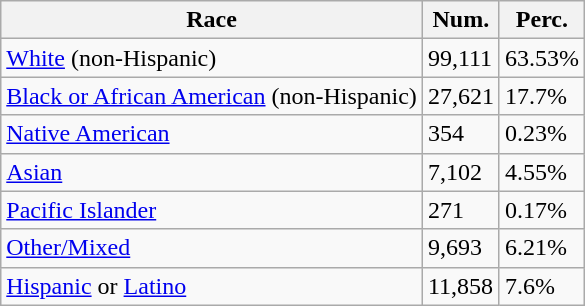<table class="wikitable">
<tr>
<th>Race</th>
<th>Num.</th>
<th>Perc.</th>
</tr>
<tr>
<td><a href='#'>White</a> (non-Hispanic)</td>
<td>99,111</td>
<td>63.53%</td>
</tr>
<tr>
<td><a href='#'>Black or African American</a> (non-Hispanic)</td>
<td>27,621</td>
<td>17.7%</td>
</tr>
<tr>
<td><a href='#'>Native American</a></td>
<td>354</td>
<td>0.23%</td>
</tr>
<tr>
<td><a href='#'>Asian</a></td>
<td>7,102</td>
<td>4.55%</td>
</tr>
<tr>
<td><a href='#'>Pacific Islander</a></td>
<td>271</td>
<td>0.17%</td>
</tr>
<tr>
<td><a href='#'>Other/Mixed</a></td>
<td>9,693</td>
<td>6.21%</td>
</tr>
<tr>
<td><a href='#'>Hispanic</a> or <a href='#'>Latino</a></td>
<td>11,858</td>
<td>7.6%</td>
</tr>
</table>
